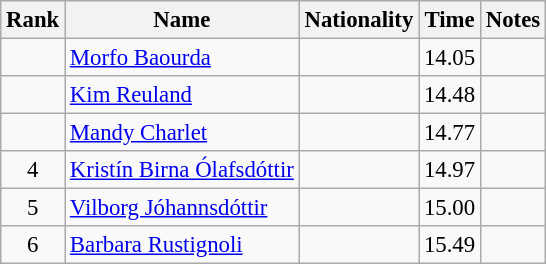<table class="wikitable sortable" style="text-align:center; font-size:95%">
<tr>
<th>Rank</th>
<th>Name</th>
<th>Nationality</th>
<th>Time</th>
<th>Notes</th>
</tr>
<tr>
<td></td>
<td align=left><a href='#'>Morfo Baourda</a></td>
<td align=left></td>
<td>14.05</td>
<td></td>
</tr>
<tr>
<td></td>
<td align=left><a href='#'>Kim Reuland</a></td>
<td align=left></td>
<td>14.48</td>
<td></td>
</tr>
<tr>
<td></td>
<td align=left><a href='#'>Mandy Charlet</a></td>
<td align=left></td>
<td>14.77</td>
<td></td>
</tr>
<tr>
<td>4</td>
<td align=left><a href='#'>Kristín Birna Ólafsdóttir</a></td>
<td align=left></td>
<td>14.97</td>
<td></td>
</tr>
<tr>
<td>5</td>
<td align=left><a href='#'>Vilborg Jóhannsdóttir</a></td>
<td align=left></td>
<td>15.00</td>
<td></td>
</tr>
<tr>
<td>6</td>
<td align=left><a href='#'>Barbara Rustignoli</a></td>
<td align=left></td>
<td>15.49</td>
<td></td>
</tr>
</table>
